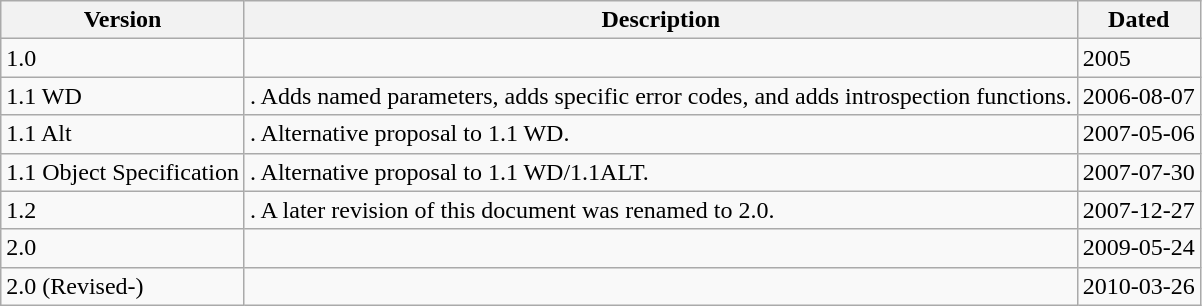<table class="wikitable">
<tr>
<th>Version</th>
<th>Description</th>
<th>Dated</th>
</tr>
<tr>
<td>1.0</td>
<td></td>
<td>2005</td>
</tr>
<tr>
<td>1.1 WD</td>
<td>. Adds named parameters, adds specific error codes, and adds introspection functions.</td>
<td>2006-08-07</td>
</tr>
<tr>
<td>1.1 Alt</td>
<td>. Alternative proposal to 1.1 WD.</td>
<td>2007-05-06</td>
</tr>
<tr>
<td>1.1 Object Specification</td>
<td>. Alternative proposal to 1.1 WD/1.1ALT.</td>
<td>2007-07-30</td>
</tr>
<tr>
<td>1.2</td>
<td>. A later revision of this document was renamed to 2.0.</td>
<td>2007-12-27</td>
</tr>
<tr>
<td>2.0</td>
<td></td>
<td>2009-05-24</td>
</tr>
<tr>
<td>2.0 (Revised-)</td>
<td></td>
<td>2010-03-26</td>
</tr>
</table>
